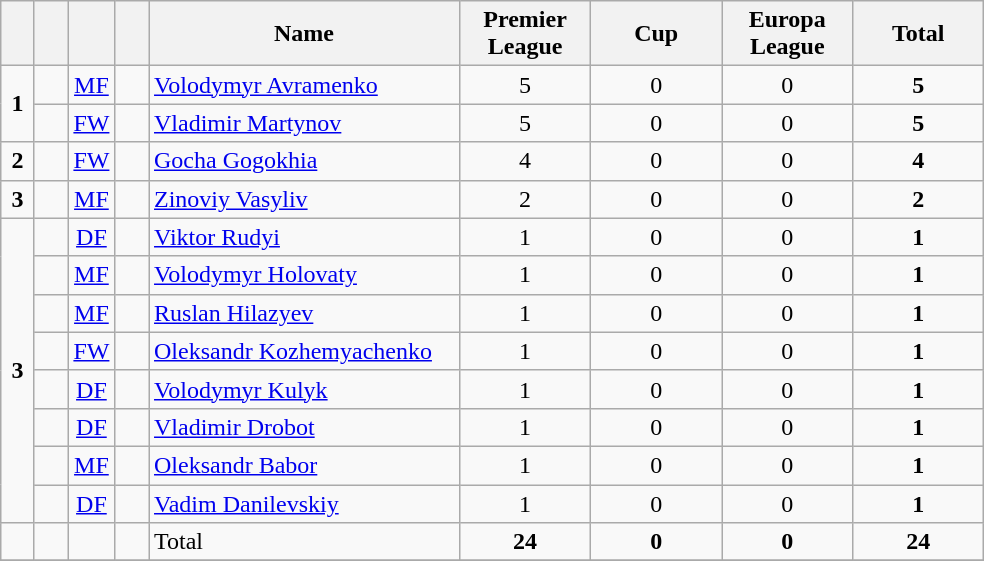<table class="wikitable" style="text-align:center">
<tr>
<th width=15></th>
<th width=15></th>
<th width=15></th>
<th width=15></th>
<th width=200>Name</th>
<th width=80><strong>Premier League</strong></th>
<th width=80><strong>Cup</strong></th>
<th width=80><strong>Europa League</strong></th>
<th width=80>Total</th>
</tr>
<tr>
<td rowspan=2><strong>1</strong></td>
<td></td>
<td><a href='#'>MF</a></td>
<td></td>
<td align=left><a href='#'>Volodymyr Avramenko</a></td>
<td>5</td>
<td>0</td>
<td>0</td>
<td><strong>5</strong></td>
</tr>
<tr>
<td></td>
<td><a href='#'>FW</a></td>
<td></td>
<td align=left><a href='#'>Vladimir Martynov</a></td>
<td>5</td>
<td>0</td>
<td>0</td>
<td><strong>5</strong></td>
</tr>
<tr>
<td><strong>2</strong></td>
<td></td>
<td><a href='#'>FW</a></td>
<td></td>
<td align=left><a href='#'>Gocha Gogokhia</a></td>
<td>4</td>
<td>0</td>
<td>0</td>
<td><strong>4</strong></td>
</tr>
<tr>
<td><strong>3</strong></td>
<td></td>
<td><a href='#'>MF</a></td>
<td></td>
<td align=left><a href='#'>Zinoviy Vasyliv</a></td>
<td>2</td>
<td>0</td>
<td>0</td>
<td><strong>2</strong></td>
</tr>
<tr>
<td rowspan=8><strong>3</strong></td>
<td></td>
<td><a href='#'>DF</a></td>
<td></td>
<td align=left><a href='#'>Viktor Rudyi</a></td>
<td>1</td>
<td>0</td>
<td>0</td>
<td><strong>1</strong></td>
</tr>
<tr>
<td></td>
<td><a href='#'>MF</a></td>
<td></td>
<td align=left><a href='#'>Volodymyr Holovaty</a></td>
<td>1</td>
<td>0</td>
<td>0</td>
<td><strong>1</strong></td>
</tr>
<tr>
<td></td>
<td><a href='#'>MF</a></td>
<td></td>
<td align=left><a href='#'>Ruslan Hilazyev</a></td>
<td>1</td>
<td>0</td>
<td>0</td>
<td><strong>1</strong></td>
</tr>
<tr>
<td></td>
<td><a href='#'>FW</a></td>
<td></td>
<td align=left><a href='#'>Oleksandr Kozhemyachenko</a></td>
<td>1</td>
<td>0</td>
<td>0</td>
<td><strong>1</strong></td>
</tr>
<tr>
<td></td>
<td><a href='#'>DF</a></td>
<td></td>
<td align=left><a href='#'>Volodymyr Kulyk</a></td>
<td>1</td>
<td>0</td>
<td>0</td>
<td><strong>1</strong></td>
</tr>
<tr>
<td></td>
<td><a href='#'>DF</a></td>
<td></td>
<td align=left><a href='#'>Vladimir Drobot</a></td>
<td>1</td>
<td>0</td>
<td>0</td>
<td><strong>1</strong></td>
</tr>
<tr>
<td></td>
<td><a href='#'>MF</a></td>
<td></td>
<td align=left><a href='#'>Oleksandr Babor</a></td>
<td>1</td>
<td>0</td>
<td>0</td>
<td><strong>1</strong></td>
</tr>
<tr>
<td></td>
<td><a href='#'>DF</a></td>
<td></td>
<td align=left><a href='#'>Vadim Danilevskiy</a></td>
<td>1</td>
<td>0</td>
<td>0</td>
<td><strong>1</strong></td>
</tr>
<tr>
<td></td>
<td></td>
<td></td>
<td></td>
<td align=left>Total</td>
<td><strong>24</strong></td>
<td><strong>0</strong></td>
<td><strong>0</strong></td>
<td><strong>24</strong></td>
</tr>
<tr>
</tr>
</table>
